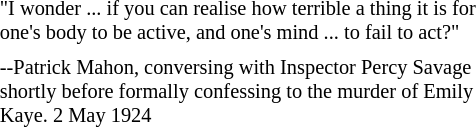<table class="toccolours" style="float: right; margin-left: 0.5em; margin-right: 1em; font-size: 85%; background:#t5dbf1; color:black; width:27em; max-width: 27%;" cellspacing="5">
<tr>
<td style="text-align: left;">"I wonder ... if you can realise how terrible a thing it is for one's body to be active, and one's mind ... to fail to act?"</td>
</tr>
<tr>
<td style="text-align: left;">--Patrick Mahon, conversing with Inspector Percy Savage shortly before formally confessing to the murder of Emily Kaye. 2 May 1924</td>
</tr>
</table>
